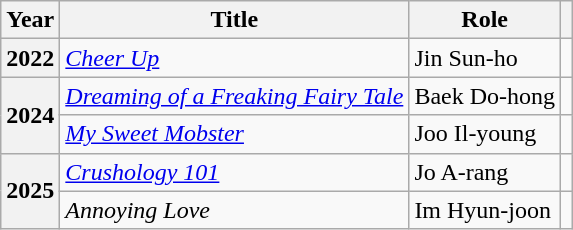<table class="wikitable plainrowheaders sortable">
<tr>
<th scope="col">Year</th>
<th scope="col">Title</th>
<th scope="col">Role</th>
<th scope="col" class="unsortable"></th>
</tr>
<tr>
<th scope="row">2022</th>
<td><em><a href='#'>Cheer Up</a></em></td>
<td>Jin Sun-ho</td>
<td style="text-align:center"></td>
</tr>
<tr>
<th scope="row" rowspan="2">2024</th>
<td><em><a href='#'>Dreaming of a Freaking Fairy Tale</a></em></td>
<td>Baek Do-hong</td>
<td style="text-align:center"></td>
</tr>
<tr>
<td><em><a href='#'>My Sweet Mobster</a></em></td>
<td>Joo Il-young</td>
<td style="text-align:center"></td>
</tr>
<tr>
<th scope="row" rowspan="2">2025</th>
<td><em><a href='#'>Crushology 101</a></em></td>
<td>Jo A-rang</td>
<td style="text-align:center"></td>
</tr>
<tr>
<td><em>Annoying Love</em></td>
<td>Im Hyun-joon</td>
<td style="text-align:center"></td>
</tr>
</table>
